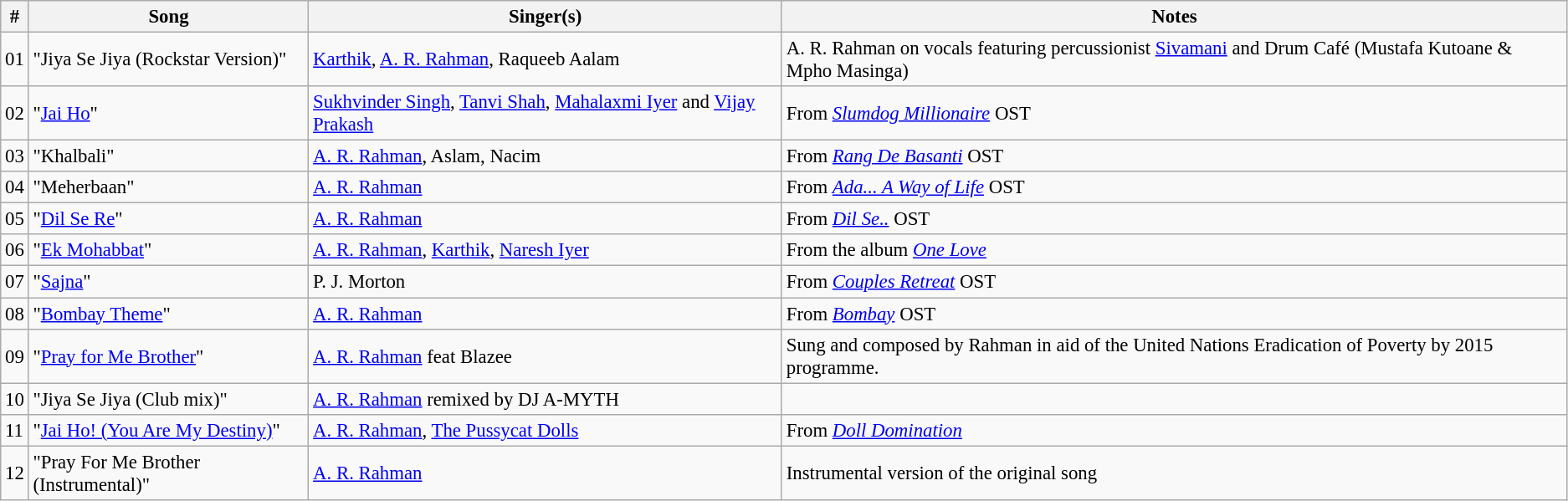<table class="wikitable tracklist" style="font-size:95%;">
<tr>
<th>#</th>
<th>Song</th>
<th>Singer(s)</th>
<th>Notes</th>
</tr>
<tr>
<td>01</td>
<td>"Jiya Se Jiya (Rockstar Version)"</td>
<td><a href='#'>Karthik</a>, <a href='#'>A. R. Rahman</a>, Raqueeb Aalam</td>
<td>A. R. Rahman on vocals featuring percussionist <a href='#'>Sivamani</a> and Drum Café (Mustafa Kutoane & Mpho Masinga)</td>
</tr>
<tr>
<td>02</td>
<td>"<a href='#'>Jai Ho</a>"</td>
<td><a href='#'>Sukhvinder Singh</a>, <a href='#'>Tanvi Shah</a>, <a href='#'>Mahalaxmi Iyer</a> and <a href='#'>Vijay Prakash</a></td>
<td>From <em><a href='#'>Slumdog Millionaire</a></em> OST</td>
</tr>
<tr>
<td>03</td>
<td>"Khalbali"</td>
<td><a href='#'>A. R. Rahman</a>, Aslam, Nacim</td>
<td>From <em><a href='#'>Rang De Basanti</a></em> OST</td>
</tr>
<tr>
<td>04</td>
<td>"Meherbaan"</td>
<td><a href='#'>A. R. Rahman</a></td>
<td>From <em><a href='#'>Ada... A Way of Life</a></em> OST</td>
</tr>
<tr>
<td>05</td>
<td>"<a href='#'>Dil Se Re</a>"</td>
<td><a href='#'>A. R. Rahman</a></td>
<td>From <em><a href='#'>Dil Se..</a></em> OST</td>
</tr>
<tr>
<td>06</td>
<td>"<a href='#'>Ek Mohabbat</a>"</td>
<td><a href='#'>A. R. Rahman</a>, <a href='#'>Karthik</a>, <a href='#'>Naresh Iyer</a></td>
<td>From the album <em><a href='#'>One Love</a></em></td>
</tr>
<tr>
<td>07</td>
<td>"<a href='#'>Sajna</a>"</td>
<td>P. J. Morton</td>
<td>From <em><a href='#'>Couples Retreat</a></em> OST</td>
</tr>
<tr>
<td>08</td>
<td>"<a href='#'>Bombay Theme</a>"</td>
<td><a href='#'>A. R. Rahman</a></td>
<td>From <em><a href='#'>Bombay</a></em> OST</td>
</tr>
<tr>
<td>09</td>
<td>"<a href='#'>Pray for Me Brother</a>"</td>
<td><a href='#'>A. R. Rahman</a> feat Blazee</td>
<td>Sung and composed by Rahman in aid of the United Nations Eradication of Poverty by 2015 programme.</td>
</tr>
<tr>
<td>10</td>
<td>"Jiya Se Jiya (Club mix)"</td>
<td><a href='#'>A. R. Rahman</a> remixed by DJ A-MYTH</td>
<td></td>
</tr>
<tr>
<td>11</td>
<td>"<a href='#'>Jai Ho! (You Are My Destiny)</a>"</td>
<td><a href='#'>A. R. Rahman</a>, <a href='#'>The Pussycat Dolls</a></td>
<td>From <em><a href='#'>Doll Domination</a></em></td>
</tr>
<tr>
<td>12</td>
<td>"Pray For Me Brother (Instrumental)"</td>
<td><a href='#'>A. R. Rahman</a></td>
<td>Instrumental version of the original song</td>
</tr>
</table>
